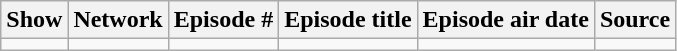<table class="wikitable">
<tr ">
<th>Show</th>
<th>Network</th>
<th>Episode #</th>
<th>Episode title </th>
<th>Episode air date </th>
<th>Source</th>
</tr>
<tr>
<td></td>
<td></td>
<td></td>
<td></td>
<td></td>
<td></td>
</tr>
</table>
